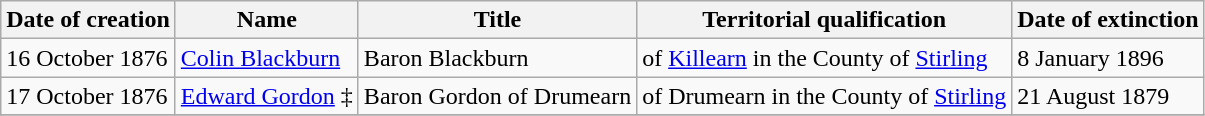<table class="wikitable">
<tr>
<th>Date of creation</th>
<th>Name</th>
<th>Title</th>
<th>Territorial qualification</th>
<th>Date of extinction</th>
</tr>
<tr>
<td>16 October 1876</td>
<td><a href='#'>Colin Blackburn</a></td>
<td>Baron Blackburn</td>
<td>of <a href='#'>Killearn</a> in the County of <a href='#'>Stirling</a></td>
<td>8 January 1896</td>
</tr>
<tr>
<td>17 October 1876</td>
<td><a href='#'>Edward Gordon</a> ‡</td>
<td>Baron Gordon of Drumearn</td>
<td>of Drumearn in the County of <a href='#'>Stirling</a></td>
<td>21 August 1879</td>
</tr>
<tr>
</tr>
</table>
